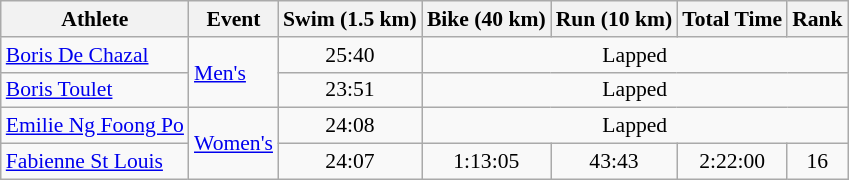<table class="wikitable" style="font-size:90%">
<tr>
<th>Athlete</th>
<th>Event</th>
<th>Swim (1.5 km)</th>
<th>Bike (40 km)</th>
<th>Run (10 km)</th>
<th>Total Time</th>
<th>Rank</th>
</tr>
<tr align=center>
<td align=left><a href='#'>Boris De Chazal</a></td>
<td align=left rowspan=2><a href='#'>Men's</a></td>
<td>25:40</td>
<td colspan=4>Lapped</td>
</tr>
<tr align=center>
<td align=left><a href='#'>Boris Toulet</a></td>
<td>23:51</td>
<td colspan=4>Lapped</td>
</tr>
<tr align=center>
<td align=left><a href='#'>Emilie Ng Foong Po</a></td>
<td align=left rowspan=3><a href='#'>Women's</a></td>
<td>24:08</td>
<td colspan=4>Lapped</td>
</tr>
<tr align=center>
<td align=left><a href='#'>Fabienne St Louis</a></td>
<td>24:07</td>
<td>1:13:05</td>
<td>43:43</td>
<td>2:22:00</td>
<td>16</td>
</tr>
</table>
